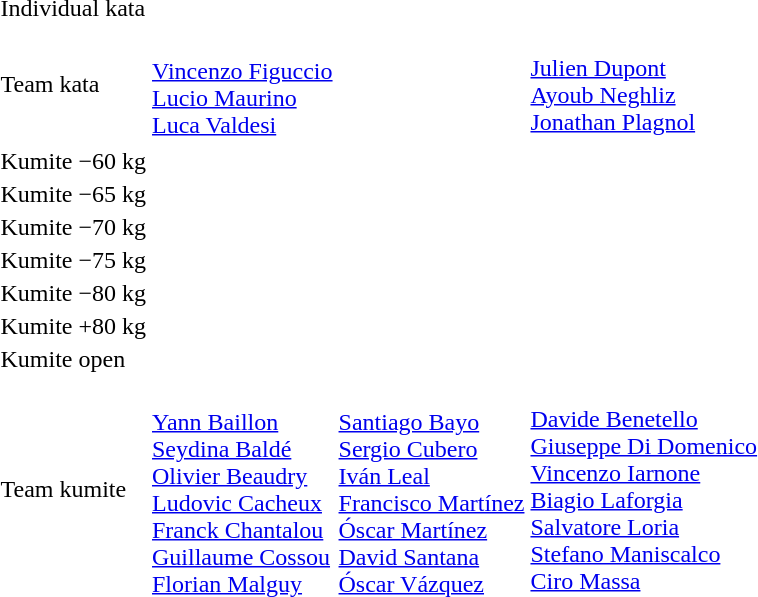<table>
<tr>
<td rowspan=2>Individual kata</td>
<td rowspan=2></td>
<td rowspan=2></td>
<td></td>
</tr>
<tr>
<td></td>
</tr>
<tr>
<td rowspan=2>Team kata</td>
<td rowspan=2><br><a href='#'>Vincenzo Figuccio</a><br><a href='#'>Lucio Maurino</a><br><a href='#'>Luca Valdesi</a></td>
<td rowspan=2></td>
<td><br><a href='#'>Julien Dupont</a><br><a href='#'>Ayoub Neghliz</a><br><a href='#'>Jonathan Plagnol</a></td>
</tr>
<tr>
<td></td>
</tr>
<tr>
<td rowspan=2>Kumite −60 kg</td>
<td rowspan=2></td>
<td rowspan=2></td>
<td></td>
</tr>
<tr>
<td></td>
</tr>
<tr>
<td rowspan=2>Kumite −65 kg</td>
<td rowspan=2></td>
<td rowspan=2></td>
<td></td>
</tr>
<tr>
<td></td>
</tr>
<tr>
<td rowspan=2>Kumite −70 kg</td>
<td rowspan=2></td>
<td rowspan=2></td>
<td></td>
</tr>
<tr>
<td></td>
</tr>
<tr>
<td rowspan=2>Kumite −75 kg</td>
<td rowspan=2></td>
<td rowspan=2></td>
<td></td>
</tr>
<tr>
<td></td>
</tr>
<tr>
<td rowspan=2>Kumite −80 kg</td>
<td rowspan=2></td>
<td rowspan=2></td>
<td></td>
</tr>
<tr>
<td></td>
</tr>
<tr>
<td rowspan=2>Kumite +80 kg</td>
<td rowspan=2></td>
<td rowspan=2></td>
<td></td>
</tr>
<tr>
<td></td>
</tr>
<tr>
<td rowspan=2>Kumite open</td>
<td rowspan=2></td>
<td rowspan=2></td>
<td></td>
</tr>
<tr>
<td></td>
</tr>
<tr>
<td rowspan=2>Team kumite</td>
<td rowspan=2><br><a href='#'>Yann Baillon</a><br><a href='#'>Seydina Baldé</a><br><a href='#'>Olivier Beaudry</a><br><a href='#'>Ludovic Cacheux</a><br><a href='#'>Franck Chantalou</a><br><a href='#'>Guillaume Cossou</a><br><a href='#'>Florian Malguy</a></td>
<td rowspan=2><br><a href='#'>Santiago Bayo</a><br><a href='#'>Sergio Cubero</a><br><a href='#'>Iván Leal</a><br><a href='#'>Francisco Martínez</a><br><a href='#'>Óscar Martínez</a><br><a href='#'>David Santana</a><br><a href='#'>Óscar Vázquez</a></td>
<td><br><a href='#'>Davide Benetello</a><br><a href='#'>Giuseppe Di Domenico</a><br><a href='#'>Vincenzo Iarnone</a><br><a href='#'>Biagio Laforgia</a><br><a href='#'>Salvatore Loria</a><br><a href='#'>Stefano Maniscalco</a><br><a href='#'>Ciro Massa</a></td>
</tr>
<tr>
<td></td>
</tr>
</table>
